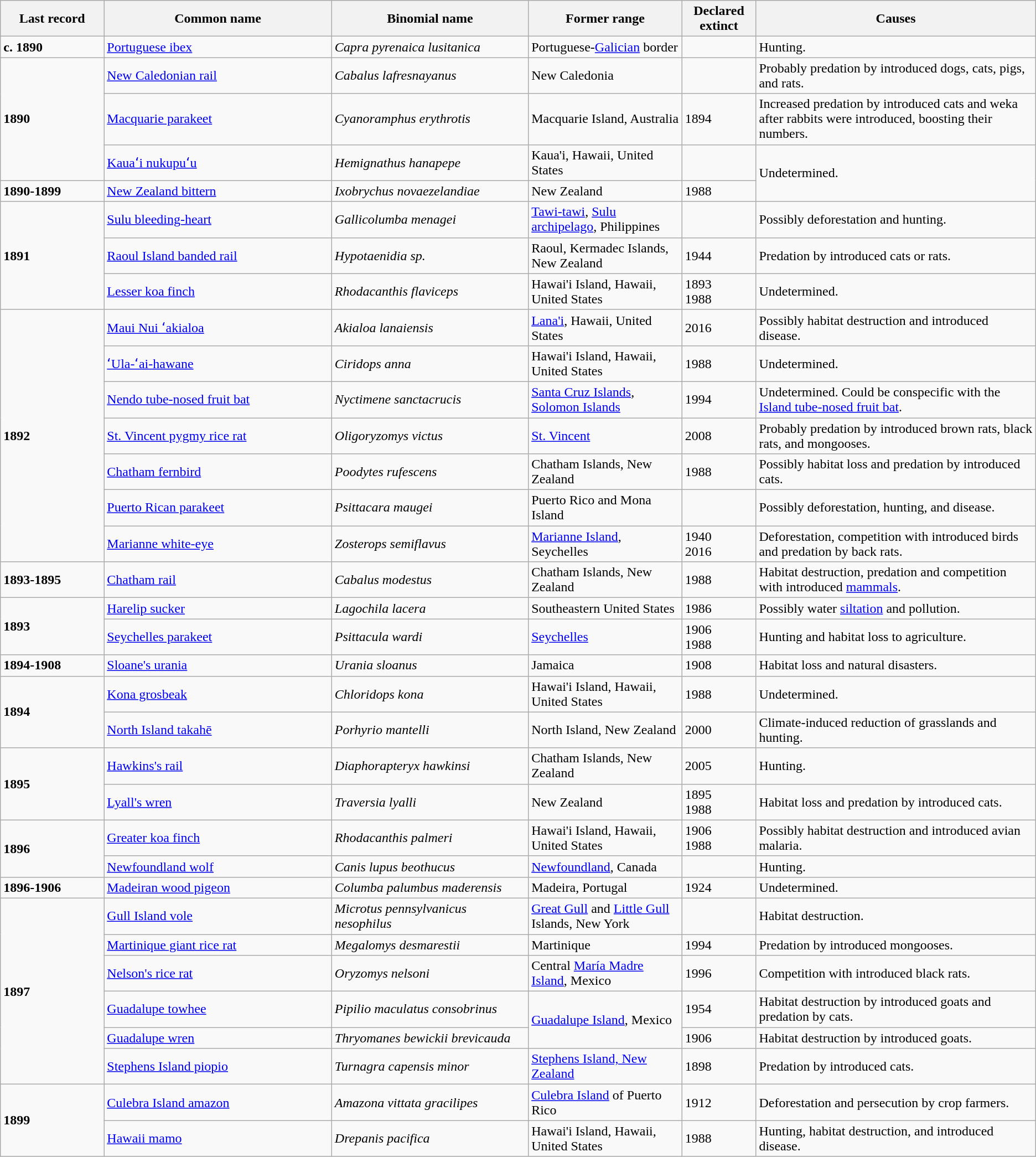<table class="wikitable sortable">
<tr>
<th style="width:10%;">Last record</th>
<th style="width:22%;">Common name</th>
<th style="width:19%;">Binomial name</th>
<th>Former range</th>
<th>Declared extinct</th>
<th>Causes</th>
</tr>
<tr>
<td><strong>c. 1890</strong></td>
<td><a href='#'>Portuguese ibex</a></td>
<td><em>Capra pyrenaica lusitanica</em></td>
<td>Portuguese-<a href='#'>Galician</a> border</td>
<td></td>
<td>Hunting.</td>
</tr>
<tr>
<td rowspan="3"><strong>1890</strong></td>
<td><a href='#'>New Caledonian rail</a></td>
<td><em>Cabalus lafresnayanus</em></td>
<td>New Caledonia</td>
<td></td>
<td>Probably predation by introduced dogs, cats, pigs, and rats.</td>
</tr>
<tr>
<td><a href='#'>Macquarie parakeet</a></td>
<td><em>Cyanoramphus erythrotis</em></td>
<td>Macquarie Island, Australia</td>
<td>1894</td>
<td>Increased predation by introduced cats and weka after rabbits were introduced, boosting their numbers.</td>
</tr>
<tr>
<td><a href='#'>Kauaʻi nukupuʻu</a></td>
<td><em>Hemignathus hanapepe</em></td>
<td>Kaua'i, Hawaii, United States</td>
<td></td>
<td rowspan="2">Undetermined.</td>
</tr>
<tr>
<td><strong>1890-1899</strong></td>
<td><a href='#'>New Zealand bittern</a></td>
<td><em>Ixobrychus novaezelandiae</em></td>
<td>New Zealand</td>
<td>1988 </td>
</tr>
<tr>
<td rowspan="3"><strong>1891</strong></td>
<td><a href='#'>Sulu bleeding-heart</a></td>
<td><em>Gallicolumba menagei</em></td>
<td><a href='#'>Tawi-tawi</a>, <a href='#'>Sulu archipelago</a>, Philippines</td>
<td></td>
<td>Possibly deforestation and hunting.</td>
</tr>
<tr>
<td><a href='#'>Raoul Island banded rail</a></td>
<td><em>Hypotaenidia sp.</em></td>
<td>Raoul, Kermadec Islands, New Zealand</td>
<td>1944</td>
<td>Predation by introduced cats or rats.</td>
</tr>
<tr>
<td><a href='#'>Lesser koa finch</a></td>
<td><em>Rhodacanthis flaviceps</em></td>
<td>Hawai'i Island, Hawaii, United States</td>
<td>1893<br>1988 </td>
<td>Undetermined.</td>
</tr>
<tr>
<td rowspan="7"><strong>1892</strong></td>
<td><a href='#'>Maui Nui ʻakialoa</a></td>
<td><em>Akialoa lanaiensis</em></td>
<td><a href='#'>Lana'i</a>, Hawaii, United States</td>
<td>2016 </td>
<td>Possibly habitat destruction and introduced disease.</td>
</tr>
<tr>
<td><a href='#'>ʻUla-ʻai-hawane</a></td>
<td><em>Ciridops anna</em></td>
<td>Hawai'i Island, Hawaii, United States</td>
<td>1988 </td>
<td>Undetermined.</td>
</tr>
<tr>
<td><a href='#'>Nendo tube-nosed fruit bat</a></td>
<td><em>Nyctimene sanctacrucis</em></td>
<td><a href='#'>Santa Cruz Islands</a>, <a href='#'>Solomon Islands</a></td>
<td>1994 </td>
<td>Undetermined. Could be conspecific with the <a href='#'>Island tube-nosed fruit bat</a>.</td>
</tr>
<tr>
<td><a href='#'>St. Vincent pygmy rice rat</a></td>
<td><em>Oligoryzomys victus</em></td>
<td><a href='#'>St. Vincent</a></td>
<td>2008 </td>
<td>Probably predation by introduced brown rats, black rats, and mongooses.</td>
</tr>
<tr>
<td><a href='#'>Chatham fernbird</a></td>
<td><em>Poodytes rufescens</em></td>
<td>Chatham Islands, New Zealand</td>
<td>1988 </td>
<td>Possibly habitat loss and predation by introduced cats.</td>
</tr>
<tr>
<td><a href='#'>Puerto Rican parakeet</a></td>
<td><em>Psittacara maugei</em></td>
<td>Puerto Rico and Mona Island</td>
<td></td>
<td>Possibly deforestation, hunting, and disease.</td>
</tr>
<tr>
<td><a href='#'>Marianne white-eye</a></td>
<td><em>Zosterops semiflavus</em></td>
<td><a href='#'>Marianne Island</a>, Seychelles</td>
<td>1940<br>2016 </td>
<td>Deforestation, competition with introduced birds and predation by back rats.</td>
</tr>
<tr>
<td><strong>1893-1895</strong></td>
<td><a href='#'>Chatham rail</a></td>
<td><em>Cabalus modestus</em></td>
<td>Chatham Islands, New Zealand</td>
<td>1988 </td>
<td>Habitat destruction, predation and competition with introduced <a href='#'>mammals</a>.</td>
</tr>
<tr>
<td rowspan="2"><strong>1893</strong></td>
<td><a href='#'>Harelip sucker</a></td>
<td><em>Lagochila lacera</em></td>
<td>Southeastern United States</td>
<td>1986 </td>
<td>Possibly water <a href='#'>siltation</a> and pollution.</td>
</tr>
<tr>
<td><a href='#'>Seychelles parakeet</a></td>
<td><em>Psittacula wardi</em></td>
<td><a href='#'>Seychelles</a></td>
<td>1906<br>1988 </td>
<td>Hunting and habitat loss to agriculture.</td>
</tr>
<tr>
<td><strong>1894-1908</strong></td>
<td><a href='#'>Sloane's urania</a></td>
<td><em>Urania sloanus</em></td>
<td>Jamaica</td>
<td>1908</td>
<td>Habitat loss and natural disasters.</td>
</tr>
<tr>
<td rowspan="2"><strong>1894</strong></td>
<td><a href='#'>Kona grosbeak</a></td>
<td><em>Chloridops kona</em></td>
<td>Hawai'i Island, Hawaii, United States</td>
<td>1988 </td>
<td>Undetermined.</td>
</tr>
<tr>
<td><a href='#'>North Island takahē</a></td>
<td><em>Porhyrio mantelli</em></td>
<td>North Island, New Zealand</td>
<td>2000 </td>
<td>Climate-induced reduction of grasslands and hunting.</td>
</tr>
<tr>
<td rowspan="2"><strong>1895</strong></td>
<td><a href='#'>Hawkins's rail</a></td>
<td><em>Diaphorapteryx hawkinsi</em></td>
<td>Chatham Islands, New Zealand</td>
<td>2005 </td>
<td>Hunting.</td>
</tr>
<tr>
<td><a href='#'>Lyall's wren</a></td>
<td><em>Traversia lyalli</em></td>
<td>New Zealand</td>
<td>1895<br>1988 </td>
<td>Habitat loss and predation by introduced cats.</td>
</tr>
<tr>
<td rowspan="2"><strong>1896</strong></td>
<td><a href='#'>Greater koa finch</a></td>
<td><em>Rhodacanthis palmeri</em></td>
<td>Hawai'i Island, Hawaii, United States</td>
<td>1906<br>1988 </td>
<td>Possibly habitat destruction and introduced avian malaria.</td>
</tr>
<tr>
<td><a href='#'>Newfoundland wolf</a></td>
<td><em>Canis lupus beothucus</em></td>
<td><a href='#'>Newfoundland</a>, Canada</td>
<td></td>
<td>Hunting.</td>
</tr>
<tr>
<td><strong>1896-1906</strong></td>
<td><a href='#'>Madeiran wood pigeon</a></td>
<td><em>Columba palumbus maderensis</em></td>
<td>Madeira, Portugal</td>
<td>1924</td>
<td>Undetermined.</td>
</tr>
<tr>
<td rowspan="6"><strong>1897</strong></td>
<td><a href='#'>Gull Island vole</a></td>
<td><em>Microtus pennsylvanicus nesophilus</em></td>
<td><a href='#'>Great Gull</a> and <a href='#'>Little Gull</a> Islands, New York</td>
<td></td>
<td>Habitat destruction.</td>
</tr>
<tr>
<td><a href='#'>Martinique giant rice rat</a></td>
<td><em>Megalomys desmarestii</em></td>
<td>Martinique</td>
<td>1994 </td>
<td>Predation by introduced mongooses.</td>
</tr>
<tr>
<td><a href='#'>Nelson's rice rat</a></td>
<td><em>Oryzomys nelsoni</em></td>
<td>Central <a href='#'>María Madre Island</a>, Mexico</td>
<td>1996 </td>
<td>Competition with introduced black rats.</td>
</tr>
<tr>
<td><a href='#'>Guadalupe towhee</a></td>
<td><em>Pipilio maculatus consobrinus</em></td>
<td rowspan="2"><a href='#'>Guadalupe Island</a>, Mexico</td>
<td>1954</td>
<td>Habitat destruction by introduced goats and predation by cats.</td>
</tr>
<tr>
<td><a href='#'>Guadalupe wren</a></td>
<td><em>Thryomanes bewickii brevicauda</em></td>
<td>1906</td>
<td>Habitat destruction by introduced goats.</td>
</tr>
<tr>
<td><a href='#'>Stephens Island piopio</a></td>
<td><em>Turnagra capensis minor</em></td>
<td><a href='#'>Stephens Island, New Zealand</a></td>
<td>1898</td>
<td>Predation by introduced cats.</td>
</tr>
<tr>
<td rowspan="2"><strong>1899</strong></td>
<td><a href='#'>Culebra Island amazon</a></td>
<td><em>Amazona vittata gracilipes</em></td>
<td><a href='#'>Culebra Island</a> of Puerto Rico</td>
<td>1912</td>
<td>Deforestation and persecution by crop farmers.</td>
</tr>
<tr>
<td><a href='#'>Hawaii mamo</a></td>
<td><em>Drepanis pacifica</em></td>
<td>Hawai'i Island, Hawaii, United States</td>
<td>1988 </td>
<td>Hunting, habitat destruction, and introduced disease.</td>
</tr>
</table>
